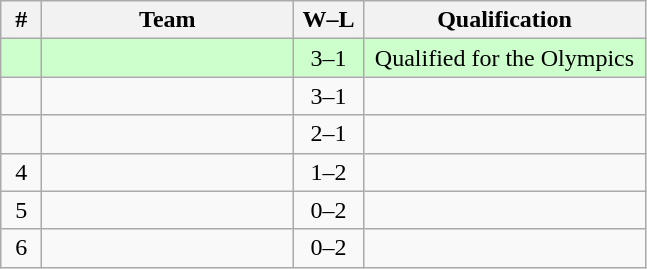<table class=wikitable style="text-align:center;">
<tr>
<th width=20px>#</th>
<th width=160px>Team</th>
<th width=40px>W–L</th>
<th width=180px>Qualification</th>
</tr>
<tr bgcolor=#CCFFCC>
<td></td>
<td align=left></td>
<td>3–1</td>
<td>Qualified for the Olympics</td>
</tr>
<tr>
<td></td>
<td align=left></td>
<td>3–1</td>
<td></td>
</tr>
<tr>
<td></td>
<td align=left></td>
<td>2–1</td>
<td></td>
</tr>
<tr>
<td>4</td>
<td align=left></td>
<td>1–2</td>
<td></td>
</tr>
<tr>
<td>5</td>
<td align=left></td>
<td>0–2</td>
<td></td>
</tr>
<tr>
<td>6</td>
<td align=left></td>
<td>0–2</td>
<td></td>
</tr>
</table>
